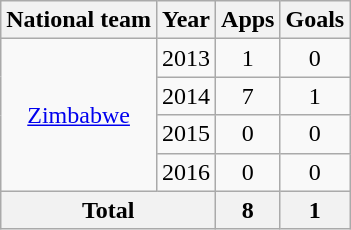<table class="wikitable" style="text-align:center">
<tr>
<th>National team</th>
<th>Year</th>
<th>Apps</th>
<th>Goals</th>
</tr>
<tr>
<td rowspan="4"><a href='#'>Zimbabwe</a></td>
<td>2013</td>
<td>1</td>
<td>0</td>
</tr>
<tr>
<td>2014</td>
<td>7</td>
<td>1</td>
</tr>
<tr>
<td>2015</td>
<td>0</td>
<td>0</td>
</tr>
<tr>
<td>2016</td>
<td>0</td>
<td>0</td>
</tr>
<tr>
<th colspan=2>Total</th>
<th>8</th>
<th>1</th>
</tr>
</table>
